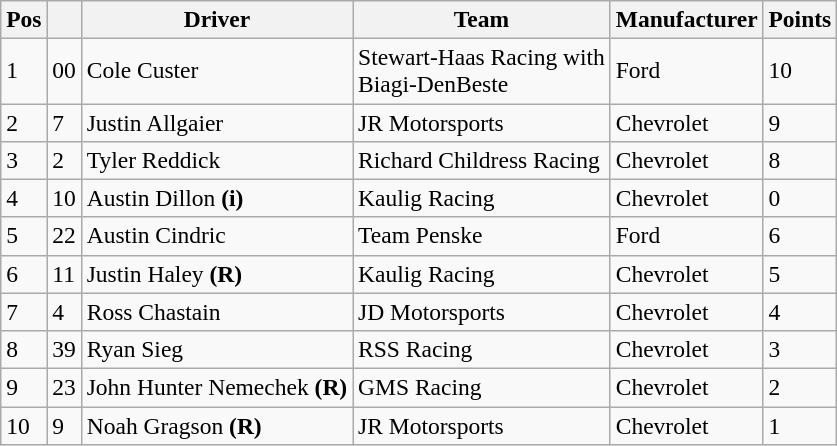<table class="wikitable" style="font-size:98%">
<tr>
<th>Pos</th>
<th></th>
<th>Driver</th>
<th>Team</th>
<th>Manufacturer</th>
<th>Points</th>
</tr>
<tr>
<td>1</td>
<td>00</td>
<td>Cole Custer</td>
<td>Stewart-Haas Racing with<br>Biagi-DenBeste</td>
<td>Ford</td>
<td>10</td>
</tr>
<tr>
<td>2</td>
<td>7</td>
<td>Justin Allgaier</td>
<td>JR Motorsports</td>
<td>Chevrolet</td>
<td>9</td>
</tr>
<tr>
<td>3</td>
<td>2</td>
<td>Tyler Reddick</td>
<td>Richard Childress Racing</td>
<td>Chevrolet</td>
<td>8</td>
</tr>
<tr>
<td>4</td>
<td>10</td>
<td>Austin Dillon <strong>(i)</strong></td>
<td>Kaulig Racing</td>
<td>Chevrolet</td>
<td>0</td>
</tr>
<tr>
<td>5</td>
<td>22</td>
<td>Austin Cindric</td>
<td>Team Penske</td>
<td>Ford</td>
<td>6</td>
</tr>
<tr>
<td>6</td>
<td>11</td>
<td>Justin Haley <strong>(R)</strong></td>
<td>Kaulig Racing</td>
<td>Chevrolet</td>
<td>5</td>
</tr>
<tr>
<td>7</td>
<td>4</td>
<td>Ross Chastain</td>
<td>JD Motorsports</td>
<td>Chevrolet</td>
<td>4</td>
</tr>
<tr>
<td>8</td>
<td>39</td>
<td>Ryan Sieg</td>
<td>RSS Racing</td>
<td>Chevrolet</td>
<td>3</td>
</tr>
<tr>
<td>9</td>
<td>23</td>
<td>John Hunter Nemechek <strong>(R)</strong></td>
<td>GMS Racing</td>
<td>Chevrolet</td>
<td>2</td>
</tr>
<tr>
<td>10</td>
<td>9</td>
<td>Noah Gragson <strong>(R)</strong></td>
<td>JR Motorsports</td>
<td>Chevrolet</td>
<td>1</td>
</tr>
</table>
